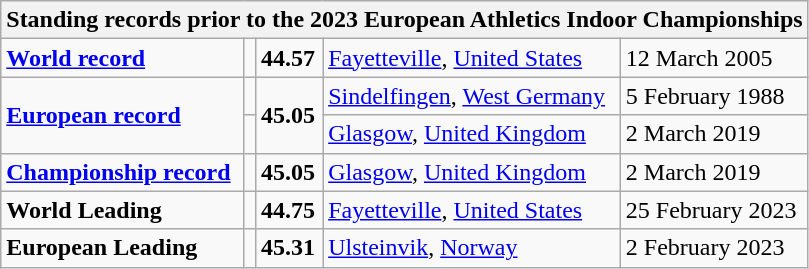<table class="wikitable">
<tr>
<th colspan="5">Standing records prior to the 2023 European Athletics Indoor Championships</th>
</tr>
<tr>
<td><strong><a href='#'>World record</a></strong></td>
<td></td>
<td><strong>44.57</strong></td>
<td><a href='#'>Fayetteville</a>, <a href='#'>United States</a></td>
<td>12 March 2005</td>
</tr>
<tr>
<td rowspan=2><strong><a href='#'>European record</a></strong></td>
<td></td>
<td rowspan=2><strong>45.05</strong></td>
<td><a href='#'>Sindelfingen</a>, <a href='#'>West Germany</a></td>
<td>5 February 1988</td>
</tr>
<tr>
<td></td>
<td><a href='#'>Glasgow</a>, <a href='#'>United Kingdom</a></td>
<td>2 March 2019</td>
</tr>
<tr>
<td><strong><a href='#'>Championship record</a></strong></td>
<td></td>
<td><strong>45.05</strong></td>
<td><a href='#'>Glasgow</a>, <a href='#'>United Kingdom</a></td>
<td>2 March 2019</td>
</tr>
<tr>
<td><strong>World Leading</strong></td>
<td></td>
<td><strong>44.75</strong></td>
<td><a href='#'>Fayetteville</a>, <a href='#'>United States</a></td>
<td>25 February 2023</td>
</tr>
<tr>
<td><strong>European Leading</strong></td>
<td></td>
<td><strong>45.31</strong></td>
<td><a href='#'>Ulsteinvik</a>, <a href='#'>Norway</a></td>
<td>2 February 2023</td>
</tr>
</table>
